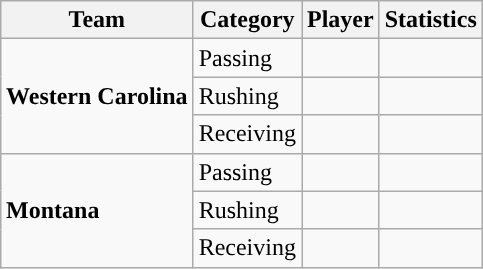<table class="wikitable" style="float: right;">
<tr>
<th>Team</th>
<th>Category</th>
<th>Player</th>
<th>Statistics</th>
</tr>
<tr>
<td rowspan=3><strong>Western Carolina</strong></td>
<td>Passing</td>
<td></td>
<td></td>
</tr>
<tr>
<td>Rushing</td>
<td></td>
<td></td>
</tr>
<tr>
<td>Receiving</td>
<td></td>
<td></td>
</tr>
<tr>
<td rowspan=3><strong>Montana</strong></td>
<td>Passing</td>
<td></td>
<td></td>
</tr>
<tr>
<td>Rushing</td>
<td></td>
<td></td>
</tr>
<tr>
<td>Receiving</td>
<td></td>
<td></td>
</tr>
</table>
